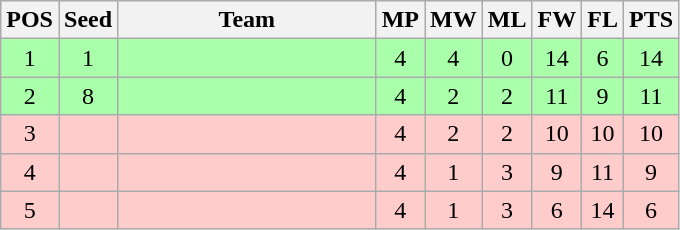<table class="wikitable" style="text-align: center;">
<tr>
<th width=20>POS</th>
<th width=20>Seed</th>
<th width=165>Team</th>
<th width=20>MP</th>
<th width=20>MW</th>
<th width=20>ML</th>
<th width=20>FW</th>
<th width=20>FL</th>
<th width=20>PTS</th>
</tr>
<tr style="background:#aaffaa;">
<td>1</td>
<td>1</td>
<td style="text-align:left;"><strong></strong></td>
<td>4</td>
<td>4</td>
<td>0</td>
<td>14</td>
<td>6</td>
<td>14</td>
</tr>
<tr style="background:#aaffaa;">
<td>2</td>
<td>8</td>
<td style="text-align:left;"><strong></strong></td>
<td>4</td>
<td>2</td>
<td>2</td>
<td>11</td>
<td>9</td>
<td>11</td>
</tr>
<tr style="background:#fcc;">
<td>3</td>
<td></td>
<td style="text-align:left;"></td>
<td>4</td>
<td>2</td>
<td>2</td>
<td>10</td>
<td>10</td>
<td>10</td>
</tr>
<tr style="background:#fcc;">
<td>4</td>
<td></td>
<td style="text-align:left;"></td>
<td>4</td>
<td>1</td>
<td>3</td>
<td>9</td>
<td>11</td>
<td>9</td>
</tr>
<tr style="background:#fcc;">
<td>5</td>
<td></td>
<td style="text-align:left;"></td>
<td>4</td>
<td>1</td>
<td>3</td>
<td>6</td>
<td>14</td>
<td>6</td>
</tr>
</table>
